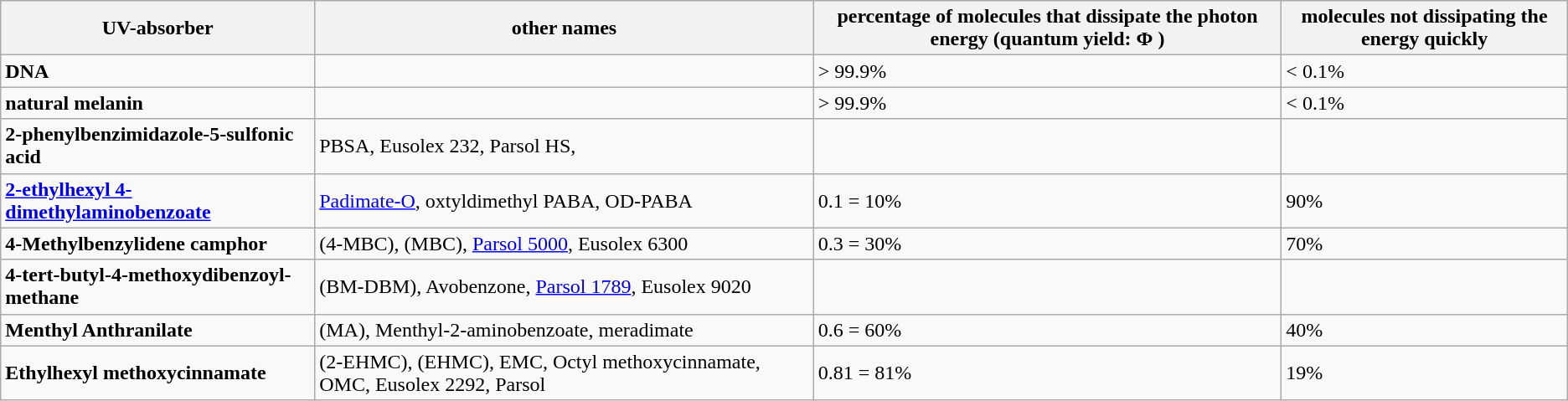<table class="wikitable">
<tr>
<th>UV-absorber</th>
<th>other names</th>
<th>percentage of molecules that dissipate the photon energy (quantum yield: Φ )  <br></th>
<th>molecules not dissipating the energy quickly</th>
</tr>
<tr>
<td><strong> DNA</strong></td>
<td></td>
<td>> 99.9%</td>
<td>< 0.1%</td>
</tr>
<tr>
<td><strong> natural melanin</strong></td>
<td></td>
<td>> 99.9%</td>
<td>< 0.1%</td>
</tr>
<tr>
<td><strong>2-phenylbenzimidazole-5-sulfonic acid</strong></td>
<td>PBSA, Eusolex 232, Parsol HS,</td>
<td></td>
<td></td>
</tr>
<tr>
<td><strong><a href='#'>2-ethylhexyl 4-dimethylaminobenzoate</a></strong></td>
<td><a href='#'>Padimate-O</a>, oxtyldimethyl PABA, OD-PABA</td>
<td>0.1 = 10%</td>
<td>90%</td>
</tr>
<tr>
<td><strong>4-Methylbenzylidene camphor</strong></td>
<td>(4-MBC), (MBC), <a href='#'>Parsol 5000</a>, Eusolex 6300</td>
<td>0.3 = 30%</td>
<td>70%</td>
</tr>
<tr>
<td><strong>4-tert-butyl-4-methoxydibenzoyl-methane</strong></td>
<td>(BM-DBM), Avobenzone, <a href='#'>Parsol 1789</a>, Eusolex 9020</td>
<td></td>
<td></td>
</tr>
<tr>
<td><strong>Menthyl Anthranilate</strong></td>
<td>(MA), Menthyl-2-aminobenzoate, meradimate</td>
<td>0.6 = 60%</td>
<td>40%</td>
</tr>
<tr>
<td><strong>Ethylhexyl methoxycinnamate</strong></td>
<td>(2-EHMC), (EHMC), EMC, Octyl methoxycinnamate, OMC, Eusolex 2292, Parsol</td>
<td>0.81 = 81%</td>
<td>19%</td>
</tr>
</table>
